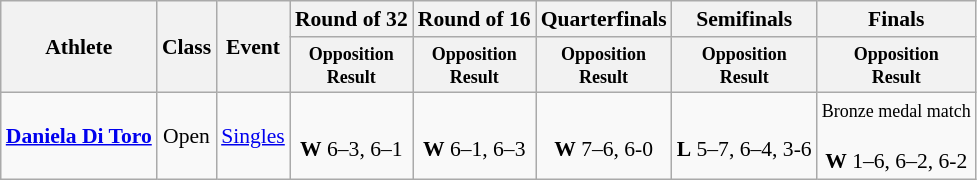<table class=wikitable style="font-size:90%">
<tr>
<th rowspan="2">Athlete</th>
<th rowspan="2">Class</th>
<th rowspan="2">Event</th>
<th>Round of 32</th>
<th>Round of 16</th>
<th>Quarterfinals</th>
<th>Semifinals</th>
<th>Finals</th>
</tr>
<tr>
<th style="line-height:1em"><small>Opposition<br>Result</small></th>
<th style="line-height:1em"><small>Opposition<br>Result</small></th>
<th style="line-height:1em"><small>Opposition<br>Result</small></th>
<th style="line-height:1em"><small>Opposition<br>Result</small></th>
<th style="line-height:1em"><small>Opposition<br>Result</small></th>
</tr>
<tr>
<td><strong><a href='#'>Daniela Di Toro</a></strong></td>
<td style="text-align:center;">Open</td>
<td><a href='#'>Singles</a></td>
<td style="text-align:center;"><br><strong>W</strong> 6–3, 6–1</td>
<td style="text-align:center;"><br><strong>W</strong> 6–1, 6–3</td>
<td style="text-align:center;"><br><strong>W</strong> 7–6, 6-0</td>
<td style="text-align:center;"><br><strong>L</strong> 5–7, 6–4, 3-6</td>
<td style="text-align:center;"><small>Bronze medal match</small><br><br><strong>W</strong> 1–6, 6–2, 6-2</td>
</tr>
</table>
